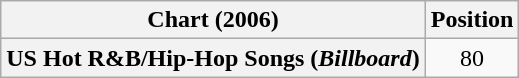<table class="wikitable plainrowheaders" style="text-align:center">
<tr>
<th>Chart (2006)</th>
<th>Position</th>
</tr>
<tr>
<th scope="row">US Hot R&B/Hip-Hop Songs (<em>Billboard</em>)</th>
<td>80</td>
</tr>
</table>
